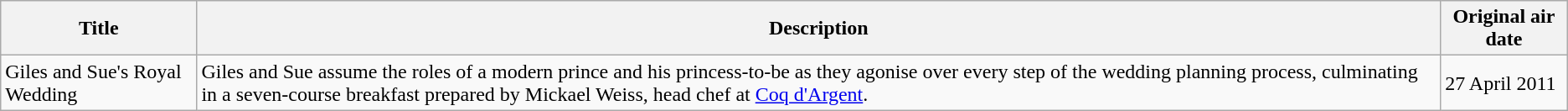<table class="wikitable" border="1">
<tr>
<th>Title</th>
<th>Description</th>
<th>Original air date</th>
</tr>
<tr>
<td>Giles and Sue's Royal Wedding</td>
<td>Giles and Sue assume the roles of a modern prince and his princess-to-be as they agonise over every step of the wedding planning process, culminating in a seven-course breakfast prepared by Mickael Weiss, head chef at <a href='#'>Coq d'Argent</a>.</td>
<td>27 April 2011</td>
</tr>
</table>
